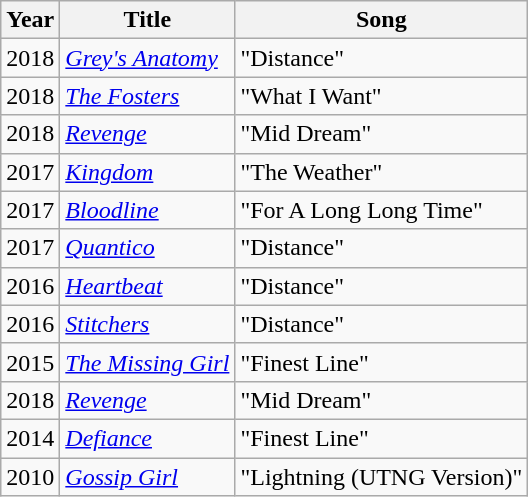<table class="wikitable">
<tr>
<th>Year</th>
<th>Title</th>
<th>Song</th>
</tr>
<tr>
<td>2018</td>
<td><em><a href='#'>Grey's Anatomy</a></em></td>
<td>"Distance"</td>
</tr>
<tr>
<td>2018</td>
<td><em><a href='#'>The Fosters</a></em></td>
<td>"What I Want"</td>
</tr>
<tr>
<td>2018</td>
<td><em><a href='#'>Revenge</a></em></td>
<td>"Mid Dream"</td>
</tr>
<tr>
<td>2017</td>
<td><em><a href='#'>Kingdom</a></em></td>
<td>"The Weather"</td>
</tr>
<tr>
<td>2017</td>
<td><em><a href='#'>Bloodline</a></em></td>
<td>"For A Long Long Time"</td>
</tr>
<tr>
<td>2017</td>
<td><em><a href='#'>Quantico</a></em></td>
<td>"Distance"</td>
</tr>
<tr>
<td>2016</td>
<td><em><a href='#'>Heartbeat</a></em></td>
<td>"Distance"</td>
</tr>
<tr>
<td>2016</td>
<td><em><a href='#'>Stitchers</a></em></td>
<td>"Distance"</td>
</tr>
<tr>
<td>2015</td>
<td><em><a href='#'>The Missing Girl</a></em></td>
<td>"Finest Line"</td>
</tr>
<tr>
<td>2018</td>
<td><em><a href='#'>Revenge</a></em></td>
<td>"Mid Dream"</td>
</tr>
<tr>
<td>2014</td>
<td><em><a href='#'>Defiance</a></em></td>
<td>"Finest Line"</td>
</tr>
<tr>
<td>2010</td>
<td><em><a href='#'>Gossip Girl</a></em></td>
<td>"Lightning (UTNG Version)"</td>
</tr>
</table>
